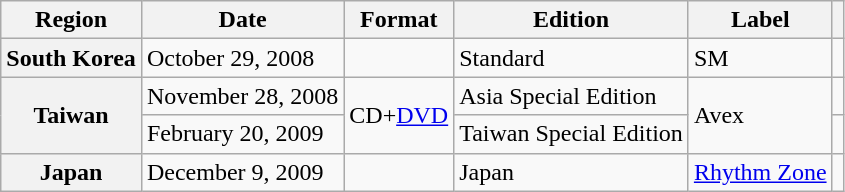<table class="wikitable plainrowheaders">
<tr>
<th scope="col">Region</th>
<th scope="col">Date</th>
<th scope="col">Format</th>
<th scope="col">Edition</th>
<th scope="col">Label</th>
<th scope="col"></th>
</tr>
<tr>
<th scope="row">South Korea</th>
<td>October 29, 2008</td>
<td></td>
<td>Standard</td>
<td>SM</td>
<td style="text-align:center"></td>
</tr>
<tr>
<th scope="row" rowspan="2">Taiwan</th>
<td>November 28, 2008</td>
<td rowspan="2">CD+<a href='#'>DVD</a></td>
<td>Asia Special Edition</td>
<td rowspan="2">Avex</td>
<td style="text-align:center"></td>
</tr>
<tr>
<td>February 20, 2009</td>
<td>Taiwan Special Edition</td>
<td style="text-align:center"></td>
</tr>
<tr>
<th scope="row">Japan</th>
<td>December 9, 2009</td>
<td></td>
<td>Japan</td>
<td><a href='#'>Rhythm Zone</a></td>
<td style="text-align:center"></td>
</tr>
</table>
